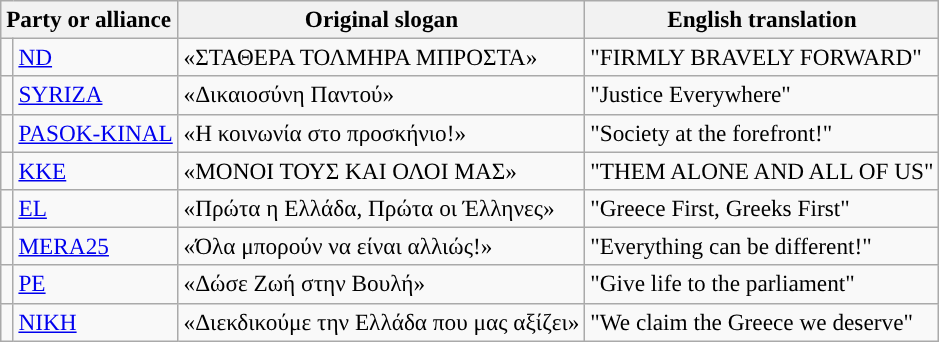<table class="wikitable" style="font-size:97%; text-align:left;">
<tr>
<th style="text-align:left;" colspan="2">Party or alliance</th>
<th>Original slogan</th>
<th>English translation</th>
</tr>
<tr>
<td width="1"></td>
<td><a href='#'>ND</a></td>
<td>«ΣΤΑΘΕΡΑ ΤΟΛΜΗΡΑ ΜΠΡΟΣΤΑ»</td>
<td>"FIRMLY BRAVELY FORWARD"</td>
</tr>
<tr>
<td></td>
<td><a href='#'>SYRIZA</a></td>
<td>«Δικαιοσύνη Παντού»</td>
<td>"Justice Everywhere"</td>
</tr>
<tr>
<td></td>
<td><a href='#'>PASOK-KINAL</a></td>
<td>«Η κοινωνία στο προσκήνιο!»</td>
<td>"Society at the forefront!"</td>
</tr>
<tr>
<td></td>
<td><a href='#'>KKE</a></td>
<td>«ΜΟΝΟΙ ΤΟΥΣ ΚΑΙ ΟΛΟΙ ΜΑΣ»</td>
<td>"THEM ALONE AND ALL OF US"</td>
</tr>
<tr>
<td></td>
<td><a href='#'>EL</a></td>
<td>«Πρώτα η Ελλάδα, Πρώτα οι Έλληνες»</td>
<td>"Greece First, Greeks First"</td>
</tr>
<tr>
<td></td>
<td><a href='#'>MERA25</a></td>
<td>«Όλα μπορούν να είναι αλλιώς!»</td>
<td>"Everything can be different!"</td>
</tr>
<tr>
<td></td>
<td><a href='#'>PE</a></td>
<td>«Δώσε Ζωή στην Βουλή»</td>
<td>"Give life to the parliament"</td>
</tr>
<tr>
<td></td>
<td><a href='#'>NIKH</a></td>
<td>«Διεκδικούμε την Ελλάδα που μας αξίζει»</td>
<td>"We claim the Greece we deserve"</td>
</tr>
</table>
